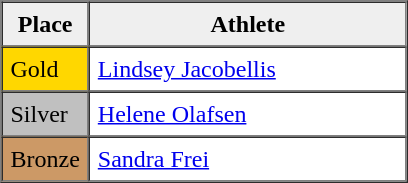<table border=1 cellpadding=5 cellspacing=0>
<tr>
<th style="background:#efefef;" width="20">Place</th>
<th style="background:#efefef;" width="200">Athlete</th>
</tr>
<tr align=left>
<td style="background:gold;">Gold</td>
<td><a href='#'>Lindsey Jacobellis</a></td>
</tr>
<tr align=left>
<td style="background:silver;">Silver</td>
<td><a href='#'>Helene Olafsen</a></td>
</tr>
<tr align=left>
<td style="background:#CC9966;">Bronze</td>
<td><a href='#'>Sandra Frei</a></td>
</tr>
</table>
